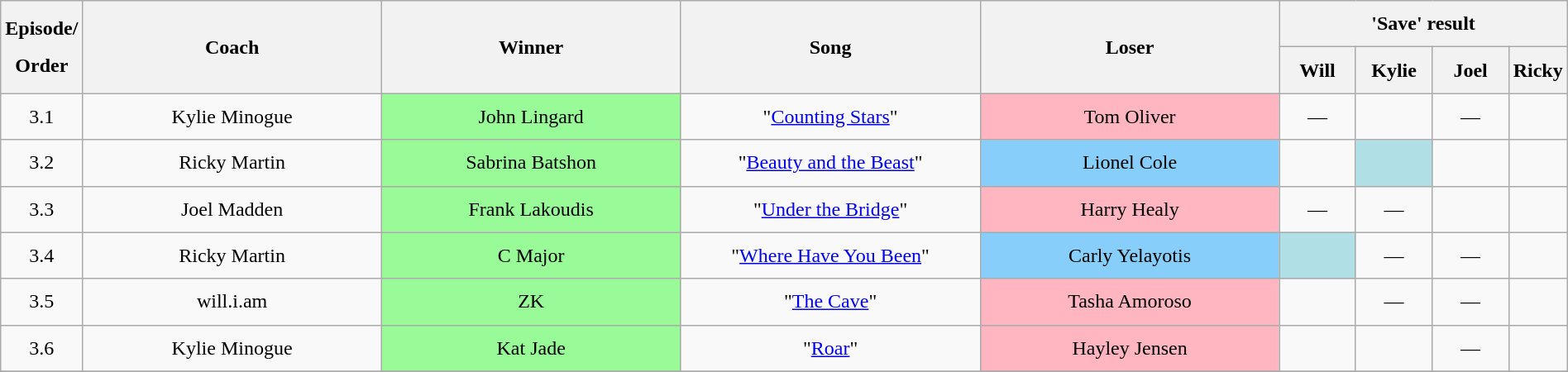<table class="wikitable" style="text-align:center; line-height:30px; width:100%;">
<tr>
<th rowspan="2" style="width:5%;">Episode/<br>Order</th>
<th rowspan="2" style="width:20%;">Coach</th>
<th rowspan="2" style="width:20%;">Winner</th>
<th rowspan="2" style="width:20%;">Song</th>
<th rowspan="2" style="width:20%;">Loser</th>
<th colspan="4" style="width:20%;">'Save' result</th>
</tr>
<tr>
<th style="width:05%;">Will</th>
<th style="width:05%;">Kylie</th>
<th style="width:05%;">Joel</th>
<th style="width:05%;">Ricky</th>
</tr>
<tr>
<td>3.1</td>
<td>Kylie Minogue</td>
<td style="background:palegreen">John Lingard</td>
<td>"<a href='#'>Counting Stars</a>"</td>
<td style="background:lightpink">Tom Oliver</td>
<td>—</td>
<td></td>
<td>—</td>
<td></td>
</tr>
<tr>
<td>3.2</td>
<td>Ricky Martin</td>
<td style="background:palegreen">Sabrina Batshon</td>
<td>"<a href='#'>Beauty and the Beast</a>"</td>
<td style="background:lightskyblue">Lionel Cole</td>
<td><strong></strong></td>
<td style="background:#B0E0E6;"><strong></strong></td>
<td><strong></strong></td>
<td></td>
</tr>
<tr>
<td>3.3</td>
<td>Joel Madden</td>
<td style="background:palegreen">Frank Lakoudis</td>
<td>"<a href='#'>Under the Bridge</a>"</td>
<td style="background:lightpink">Harry Healy</td>
<td>—</td>
<td>—</td>
<td></td>
<td></td>
</tr>
<tr>
<td>3.4</td>
<td>Ricky Martin</td>
<td style="background:palegreen">C Major</td>
<td>"<a href='#'>Where Have You Been</a>"</td>
<td style="background:lightskyblue">Carly Yelayotis</td>
<td style="background:#B0E0E6;"><strong></strong></td>
<td>—</td>
<td>—</td>
<td></td>
</tr>
<tr>
<td>3.5</td>
<td>will.i.am</td>
<td style="background:palegreen">ZK</td>
<td>"<a href='#'>The Cave</a>"</td>
<td style="background:lightpink">Tasha Amoroso</td>
<td></td>
<td>—</td>
<td>—</td>
<td></td>
</tr>
<tr>
<td>3.6</td>
<td>Kylie Minogue</td>
<td style="background:palegreen">Kat Jade</td>
<td>"<a href='#'>Roar</a>"</td>
<td style="background:lightpink">Hayley Jensen</td>
<td></td>
<td></td>
<td>—</td>
<td></td>
</tr>
<tr>
</tr>
</table>
